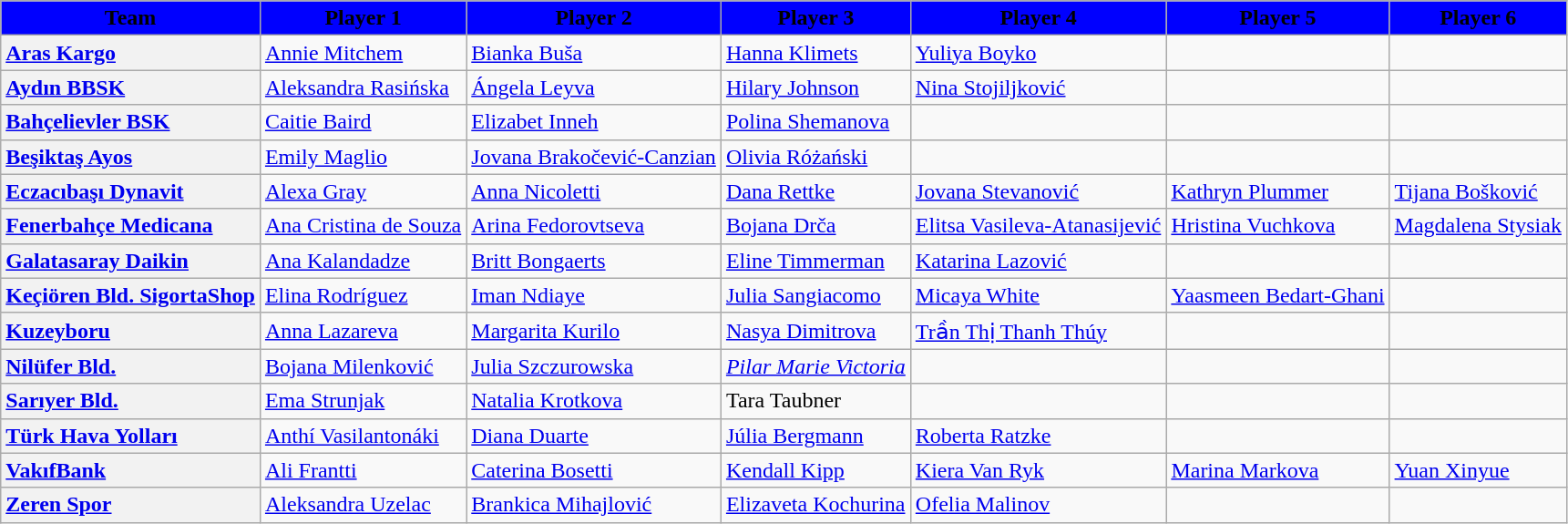<table class="wikitable" style="font-size:%;100 width: 70%; text-align:left;">
<tr>
<th scope="col" style=background:blue><span><strong>Team</strong></span></th>
<th scope="col" style=background:blue><span><strong>Player 1</strong></span></th>
<th scope="col" style=background:blue><span><strong>Player 2</strong></span></th>
<th scope="col" style=background:blue><span><strong>Player 3</strong></span></th>
<th scope="col" style=background:blue><span><strong>Player 4</strong></span></th>
<th scope="col" style=background:blue><span><strong>Player 5</strong></span></th>
<th scope="col" style=background:blue><span><strong>Player 6</strong></span></th>
</tr>
<tr>
<th scope="row" style=text-align:left><strong><a href='#'>Aras Kargo</a></strong></th>
<td> <a href='#'>Annie Mitchem</a></td>
<td> <a href='#'>Bianka Buša</a></td>
<td> <a href='#'>Hanna Klimets</a></td>
<td> <a href='#'>Yuliya Boyko</a></td>
<td></td>
<td></td>
</tr>
<tr>
<th scope="row" style=text-align:left><strong><a href='#'>Aydın BBSK</a></strong></th>
<td> <a href='#'>Aleksandra Rasińska</a></td>
<td> <a href='#'>Ángela Leyva</a></td>
<td> <a href='#'>Hilary Johnson</a></td>
<td> <a href='#'>Nina Stojiljković</a></td>
<td></td>
<td></td>
</tr>
<tr>
<th scope="row" style=text-align:left><strong><a href='#'>Bahçelievler BSK</a></strong></th>
<td> <a href='#'>Caitie Baird</a></td>
<td> <a href='#'>Elizabet Inneh</a></td>
<td> <a href='#'>Polina Shemanova</a></td>
<td></td>
<td></td>
<td></td>
</tr>
<tr>
<th scope="row" style=text-align:left><strong><a href='#'>Beşiktaş Ayos</a></strong></th>
<td> <a href='#'>Emily Maglio</a></td>
<td> <a href='#'>Jovana Brakočević-Canzian</a></td>
<td> <a href='#'>Olivia Różański</a></td>
<td></td>
<td></td>
<td></td>
</tr>
<tr>
<th scope="row" style=text-align:left><a href='#'>Eczacıbaşı Dynavit</a></th>
<td> <a href='#'>Alexa Gray</a></td>
<td> <a href='#'>Anna Nicoletti</a></td>
<td> <a href='#'>Dana Rettke</a></td>
<td> <a href='#'>Jovana Stevanović</a></td>
<td> <a href='#'>Kathryn Plummer</a></td>
<td> <a href='#'>Tijana Bošković</a></td>
</tr>
<tr>
<th scope="row" style=text-align:left><a href='#'>Fenerbahçe Medicana</a></th>
<td> <a href='#'>Ana Cristina de Souza</a></td>
<td> <a href='#'>Arina Fedorovtseva</a></td>
<td> <a href='#'>Bojana Drča</a></td>
<td> <a href='#'>Elitsa Vasileva-Atanasijević</a></td>
<td> <a href='#'>Hristina Vuchkova</a></td>
<td> <a href='#'>Magdalena Stysiak</a></td>
</tr>
<tr>
<th scope="row" style=text-align:left><strong><a href='#'>Galatasaray Daikin</a></strong></th>
<td> <a href='#'>Ana Kalandadze</a></td>
<td> <a href='#'>Britt Bongaerts</a></td>
<td> <a href='#'>Eline Timmerman</a></td>
<td> <a href='#'>Katarina Lazović</a></td>
<td></td>
<td></td>
</tr>
<tr>
<th scope="row" style=text-align:left><strong><a href='#'>Keçiören Bld. SigortaShop</a></strong></th>
<td> <a href='#'>Elina Rodríguez</a></td>
<td> <a href='#'>Iman Ndiaye</a></td>
<td> <a href='#'>Julia Sangiacomo</a></td>
<td> <a href='#'>Micaya White</a></td>
<td> <a href='#'>Yaasmeen Bedart-Ghani</a></td>
<td></td>
</tr>
<tr>
<th scope="row" style=text-align:left><strong><a href='#'>Kuzeyboru</a></strong></th>
<td> <a href='#'>Anna Lazareva</a></td>
<td> <a href='#'>Margarita Kurilo</a></td>
<td> <a href='#'>Nasya Dimitrova</a></td>
<td> <a href='#'>Trần Thị Thanh Thúy</a></td>
<td></td>
<td></td>
</tr>
<tr>
<th scope="row" style=text-align:left><strong><a href='#'>Nilüfer Bld.</a></strong></th>
<td> <a href='#'>Bojana Milenković</a></td>
<td> <a href='#'>Julia Szczurowska</a></td>
<td> <em><a href='#'>Pilar Marie Victoria</a></em></td>
<td></td>
<td></td>
<td></td>
</tr>
<tr>
<th scope="row" style=text-align:left><strong><a href='#'>Sarıyer Bld.</a></strong></th>
<td> <a href='#'>Ema Strunjak</a></td>
<td> <a href='#'>Natalia Krotkova</a></td>
<td> Tara Taubner</td>
<td></td>
<td></td>
<td></td>
</tr>
<tr>
<th scope="row" style=text-align:left><strong><a href='#'>Türk Hava Yolları</a></strong></th>
<td> <a href='#'>Anthí Vasilantonáki</a></td>
<td> <a href='#'>Diana Duarte</a></td>
<td> <a href='#'>Júlia Bergmann</a></td>
<td> <a href='#'>Roberta Ratzke</a></td>
<td></td>
<td></td>
</tr>
<tr>
<th scope="row" style=text-align:left><strong><a href='#'>VakıfBank</a></strong></th>
<td> <a href='#'>Ali Frantti</a></td>
<td> <a href='#'>Caterina Bosetti</a></td>
<td> <a href='#'>Kendall Kipp</a></td>
<td> <a href='#'>Kiera Van Ryk</a></td>
<td> <a href='#'>Marina Markova</a></td>
<td> <a href='#'>Yuan Xinyue</a></td>
</tr>
<tr>
<th scope="row" style=text-align:left><strong><a href='#'>Zeren Spor</a></strong></th>
<td> <a href='#'>Aleksandra Uzelac</a></td>
<td> <a href='#'>Brankica Mihajlović</a></td>
<td> <a href='#'>Elizaveta Kochurina</a></td>
<td> <a href='#'>Ofelia Malinov</a></td>
<td></td>
<td></td>
</tr>
</table>
